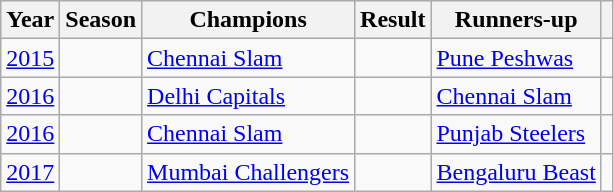<table class="wikitable">
<tr>
<th>Year</th>
<th>Season</th>
<th>Champions</th>
<th>Result</th>
<th>Runners-up</th>
<th></th>
</tr>
<tr>
<td><a href='#'>2015</a></td>
<td></td>
<td><a href='#'>Chennai Slam</a></td>
<td></td>
<td><a href='#'>Pune Peshwas</a></td>
<td></td>
</tr>
<tr>
<td><a href='#'>2016</a></td>
<td></td>
<td><a href='#'>Delhi Capitals</a></td>
<td></td>
<td><a href='#'>Chennai Slam</a></td>
<td></td>
</tr>
<tr>
<td><a href='#'>2016</a></td>
<td></td>
<td><a href='#'>Chennai Slam</a></td>
<td></td>
<td><a href='#'>Punjab Steelers</a></td>
<td></td>
</tr>
<tr>
<td><a href='#'>2017</a></td>
<td></td>
<td><a href='#'>Mumbai Challengers</a></td>
<td></td>
<td><a href='#'>Bengaluru Beast</a></td>
<td></td>
</tr>
</table>
